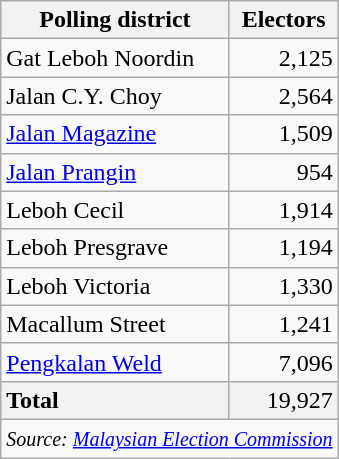<table class="wikitable sortable">
<tr>
<th>Polling district</th>
<th>Electors</th>
</tr>
<tr>
<td>Gat Leboh Noordin</td>
<td align="right">2,125</td>
</tr>
<tr>
<td>Jalan C.Y. Choy</td>
<td align="right">2,564</td>
</tr>
<tr>
<td><a href='#'>Jalan Magazine</a></td>
<td align="right">1,509</td>
</tr>
<tr>
<td><a href='#'>Jalan Prangin</a></td>
<td align="right">954</td>
</tr>
<tr>
<td>Leboh Cecil</td>
<td align="right">1,914</td>
</tr>
<tr>
<td>Leboh Presgrave</td>
<td align="right">1,194</td>
</tr>
<tr>
<td>Leboh Victoria</td>
<td align="right">1,330</td>
</tr>
<tr>
<td>Macallum Street</td>
<td align="right">1,241</td>
</tr>
<tr>
<td><a href='#'>Pengkalan Weld</a></td>
<td align="right">7,096</td>
</tr>
<tr>
<td style="background: #f2f2f2"><strong>Total</strong></td>
<td style="background: #f2f2f2" align="right">19,927</td>
</tr>
<tr>
<td colspan="2"  align="right"><small><em>Source: <a href='#'>Malaysian Election Commission</a></em></small></td>
</tr>
</table>
